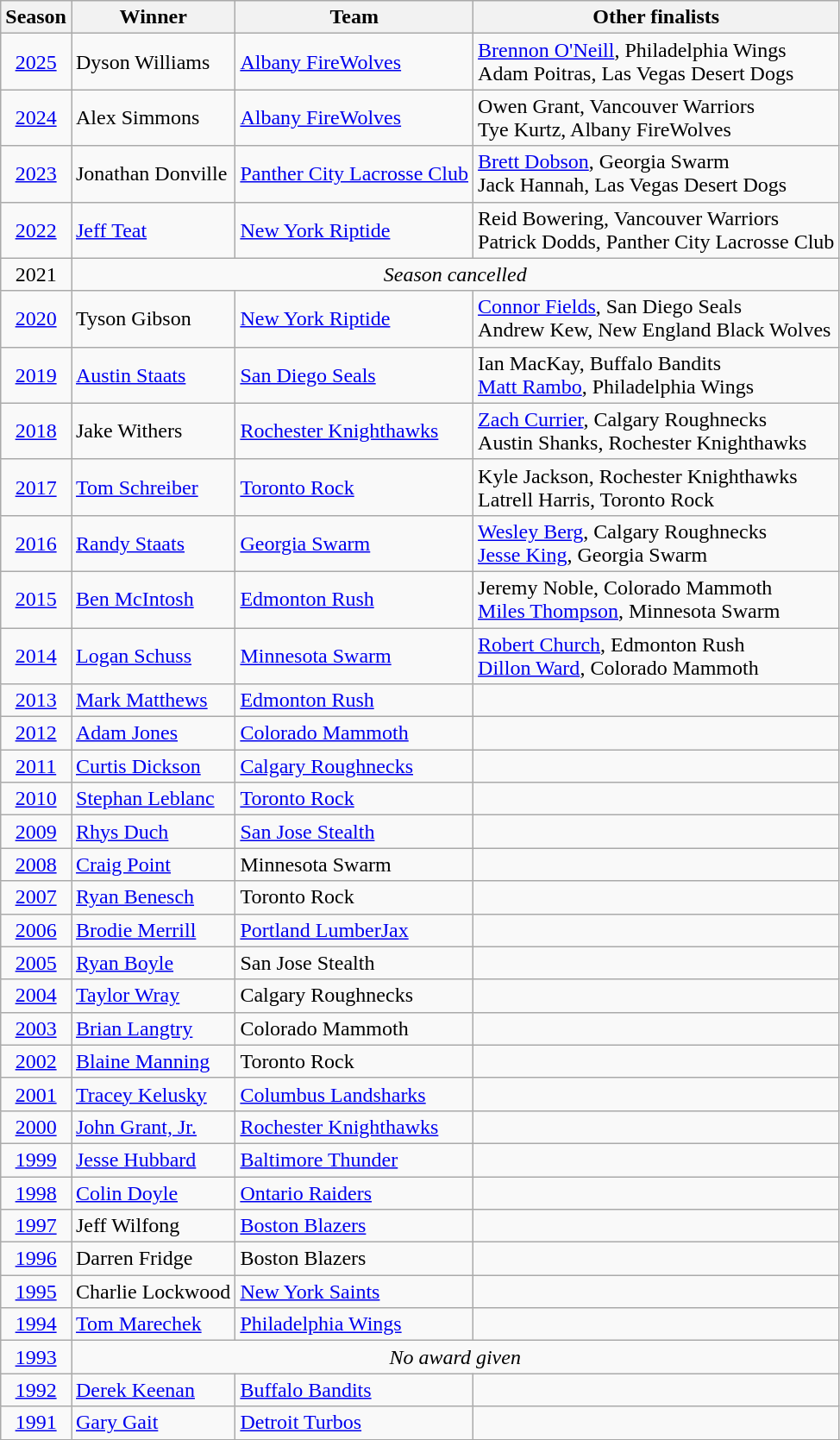<table class="wikitable">
<tr>
<th>Season</th>
<th>Winner</th>
<th>Team</th>
<th>Other finalists</th>
</tr>
<tr>
<td align="center"><a href='#'>2025</a></td>
<td>Dyson Williams</td>
<td><a href='#'>Albany FireWolves</a></td>
<td><a href='#'>Brennon O'Neill</a>, Philadelphia Wings<br>Adam Poitras, Las Vegas Desert Dogs</td>
</tr>
<tr>
<td align="center"><a href='#'>2024</a></td>
<td>Alex Simmons</td>
<td><a href='#'>Albany FireWolves</a></td>
<td>Owen Grant, Vancouver Warriors<br>Tye Kurtz, Albany FireWolves</td>
</tr>
<tr>
<td align="center"><a href='#'>2023</a></td>
<td>Jonathan Donville</td>
<td><a href='#'>Panther City Lacrosse Club</a></td>
<td><a href='#'>Brett Dobson</a>, Georgia Swarm<br>Jack Hannah, Las Vegas Desert Dogs</td>
</tr>
<tr>
<td align="center"><a href='#'>2022</a></td>
<td><a href='#'>Jeff Teat</a></td>
<td><a href='#'>New York Riptide</a></td>
<td>Reid Bowering, Vancouver Warriors<br>Patrick Dodds, Panther City Lacrosse Club</td>
</tr>
<tr>
<td align="center">2021</td>
<td align="center" colspan="4"><em>Season cancelled</em></td>
</tr>
<tr>
<td align="center"><a href='#'>2020</a></td>
<td>Tyson Gibson</td>
<td><a href='#'>New York Riptide</a></td>
<td><a href='#'>Connor Fields</a>, San Diego Seals<br>Andrew Kew, New England Black Wolves</td>
</tr>
<tr>
<td align="center"><a href='#'>2019</a></td>
<td><a href='#'>Austin Staats</a></td>
<td><a href='#'>San Diego Seals</a></td>
<td>Ian MacKay, Buffalo Bandits<br><a href='#'>Matt Rambo</a>, Philadelphia Wings</td>
</tr>
<tr>
<td align="center"><a href='#'>2018</a></td>
<td>Jake Withers</td>
<td><a href='#'>Rochester Knighthawks</a></td>
<td><a href='#'>Zach Currier</a>, Calgary Roughnecks<br>Austin Shanks, Rochester Knighthawks</td>
</tr>
<tr>
<td align="center"><a href='#'>2017</a></td>
<td><a href='#'>Tom Schreiber</a></td>
<td><a href='#'>Toronto Rock</a></td>
<td>Kyle Jackson, Rochester Knighthawks<br>Latrell Harris, Toronto Rock</td>
</tr>
<tr>
<td align="center"><a href='#'>2016</a></td>
<td><a href='#'>Randy Staats</a></td>
<td><a href='#'>Georgia Swarm</a></td>
<td><a href='#'>Wesley Berg</a>, Calgary Roughnecks<br><a href='#'>Jesse King</a>, Georgia Swarm</td>
</tr>
<tr>
<td align="center"><a href='#'>2015</a></td>
<td><a href='#'>Ben McIntosh</a></td>
<td><a href='#'>Edmonton Rush</a></td>
<td>Jeremy Noble, Colorado Mammoth<br><a href='#'>Miles Thompson</a>, Minnesota Swarm</td>
</tr>
<tr>
<td align="center"><a href='#'>2014</a></td>
<td><a href='#'>Logan Schuss</a></td>
<td><a href='#'>Minnesota Swarm</a></td>
<td><a href='#'>Robert Church</a>, Edmonton Rush<br><a href='#'>Dillon Ward</a>, Colorado Mammoth</td>
</tr>
<tr>
<td align="center"><a href='#'>2013</a></td>
<td><a href='#'>Mark Matthews</a></td>
<td><a href='#'>Edmonton Rush</a></td>
<td> </td>
</tr>
<tr>
<td align="center"><a href='#'>2012</a></td>
<td><a href='#'>Adam Jones</a></td>
<td><a href='#'>Colorado Mammoth</a></td>
<td> </td>
</tr>
<tr>
<td align="center"><a href='#'>2011</a></td>
<td><a href='#'>Curtis Dickson</a></td>
<td><a href='#'>Calgary Roughnecks</a></td>
<td> </td>
</tr>
<tr>
<td align="center"><a href='#'>2010</a></td>
<td><a href='#'>Stephan Leblanc</a></td>
<td><a href='#'>Toronto Rock</a></td>
<td> </td>
</tr>
<tr>
<td align="center"><a href='#'>2009</a></td>
<td><a href='#'>Rhys Duch</a></td>
<td><a href='#'>San Jose Stealth</a></td>
<td> </td>
</tr>
<tr>
<td align="center"><a href='#'>2008</a></td>
<td><a href='#'>Craig Point</a></td>
<td>Minnesota Swarm</td>
<td> </td>
</tr>
<tr>
<td align="center"><a href='#'>2007</a></td>
<td><a href='#'>Ryan Benesch</a></td>
<td>Toronto Rock</td>
<td> </td>
</tr>
<tr>
<td align="center"><a href='#'>2006</a></td>
<td><a href='#'>Brodie Merrill</a></td>
<td><a href='#'>Portland LumberJax</a></td>
<td> </td>
</tr>
<tr>
<td align="center"><a href='#'>2005</a></td>
<td><a href='#'>Ryan Boyle</a></td>
<td>San Jose Stealth</td>
<td> </td>
</tr>
<tr>
<td align="center"><a href='#'>2004</a></td>
<td><a href='#'>Taylor Wray</a></td>
<td>Calgary Roughnecks</td>
<td> </td>
</tr>
<tr>
<td align="center"><a href='#'>2003</a></td>
<td><a href='#'>Brian Langtry</a></td>
<td>Colorado Mammoth</td>
<td> </td>
</tr>
<tr>
<td align="center"><a href='#'>2002</a></td>
<td><a href='#'>Blaine Manning</a></td>
<td>Toronto Rock</td>
<td> </td>
</tr>
<tr>
<td align="center"><a href='#'>2001</a></td>
<td><a href='#'>Tracey Kelusky</a></td>
<td><a href='#'>Columbus Landsharks</a></td>
<td> </td>
</tr>
<tr>
<td align="center"><a href='#'>2000</a></td>
<td><a href='#'>John Grant, Jr.</a></td>
<td><a href='#'>Rochester Knighthawks</a></td>
<td> </td>
</tr>
<tr>
<td align="center"><a href='#'>1999</a></td>
<td><a href='#'>Jesse Hubbard</a></td>
<td><a href='#'>Baltimore Thunder</a></td>
<td> </td>
</tr>
<tr>
<td align="center"><a href='#'>1998</a></td>
<td><a href='#'>Colin Doyle</a></td>
<td><a href='#'>Ontario Raiders</a></td>
<td> </td>
</tr>
<tr>
<td align="center"><a href='#'>1997</a></td>
<td>Jeff Wilfong</td>
<td><a href='#'>Boston Blazers</a></td>
<td> </td>
</tr>
<tr>
<td align="center"><a href='#'>1996</a></td>
<td>Darren Fridge</td>
<td>Boston Blazers</td>
<td> </td>
</tr>
<tr>
<td align="center"><a href='#'>1995</a></td>
<td>Charlie Lockwood</td>
<td><a href='#'>New York Saints</a></td>
<td> </td>
</tr>
<tr>
<td align="center"><a href='#'>1994</a></td>
<td><a href='#'>Tom Marechek</a></td>
<td><a href='#'>Philadelphia Wings</a></td>
<td> </td>
</tr>
<tr>
<td align="center"><a href='#'>1993</a></td>
<td colspan="3" style="text-align:center;"><em>No award given</em></td>
</tr>
<tr>
<td align="center"><a href='#'>1992</a></td>
<td><a href='#'>Derek Keenan</a></td>
<td><a href='#'>Buffalo Bandits</a></td>
<td> </td>
</tr>
<tr>
<td align="center"><a href='#'>1991</a></td>
<td><a href='#'>Gary Gait</a></td>
<td><a href='#'>Detroit Turbos</a></td>
<td> </td>
</tr>
<tr>
</tr>
</table>
